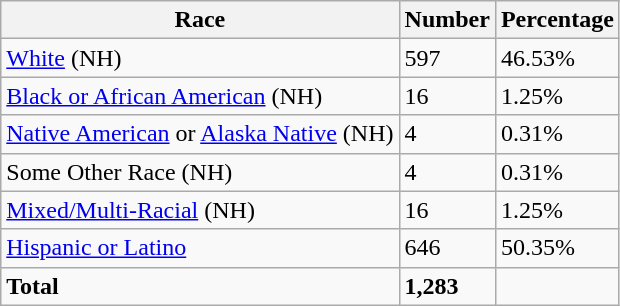<table class="wikitable">
<tr>
<th>Race</th>
<th>Number</th>
<th>Percentage</th>
</tr>
<tr>
<td><a href='#'>White</a> (NH)</td>
<td>597</td>
<td>46.53%</td>
</tr>
<tr>
<td><a href='#'>Black or African American</a> (NH)</td>
<td>16</td>
<td>1.25%</td>
</tr>
<tr>
<td><a href='#'>Native American</a> or <a href='#'>Alaska Native</a> (NH)</td>
<td>4</td>
<td>0.31%</td>
</tr>
<tr>
<td>Some Other Race (NH)</td>
<td>4</td>
<td>0.31%</td>
</tr>
<tr>
<td><a href='#'>Mixed/Multi-Racial</a> (NH)</td>
<td>16</td>
<td>1.25%</td>
</tr>
<tr>
<td><a href='#'>Hispanic or Latino</a></td>
<td>646</td>
<td>50.35%</td>
</tr>
<tr>
<td><strong>Total</strong></td>
<td><strong>1,283</strong></td>
<td></td>
</tr>
</table>
